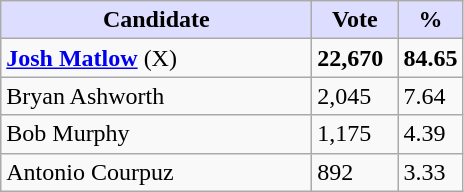<table class="wikitable">
<tr>
<th style="background:#ddf; width:200px;">Candidate</th>
<th style="background:#ddf; width:50px;">Vote</th>
<th style="background:#ddf; width:30px;">%</th>
</tr>
<tr>
<td><strong><a href='#'>Josh Matlow</a></strong> (X)</td>
<td><strong>22,670</strong></td>
<td><strong>84.65</strong></td>
</tr>
<tr>
<td>Bryan Ashworth</td>
<td>2,045</td>
<td>7.64</td>
</tr>
<tr>
<td>Bob Murphy</td>
<td>1,175</td>
<td>4.39</td>
</tr>
<tr>
<td>Antonio Courpuz</td>
<td>892</td>
<td>3.33</td>
</tr>
</table>
